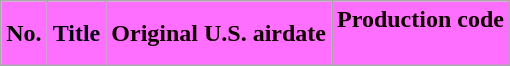<table class="wikitable plainrowheaders" style="background:#fff;">
<tr>
<th style="background:#FF6FFF; color:#010; text-align:center;">No.</th>
<th style="background:#FF6FFF; color:#001; text-align:center;">Title</th>
<th style="background:#FF6FFF; color:#100; text-align:center;">Original U.S. airdate</th>
<th style="background:#FF6FFF; color:#100; text-align:center;">Production code<br><br>























</th>
</tr>
</table>
